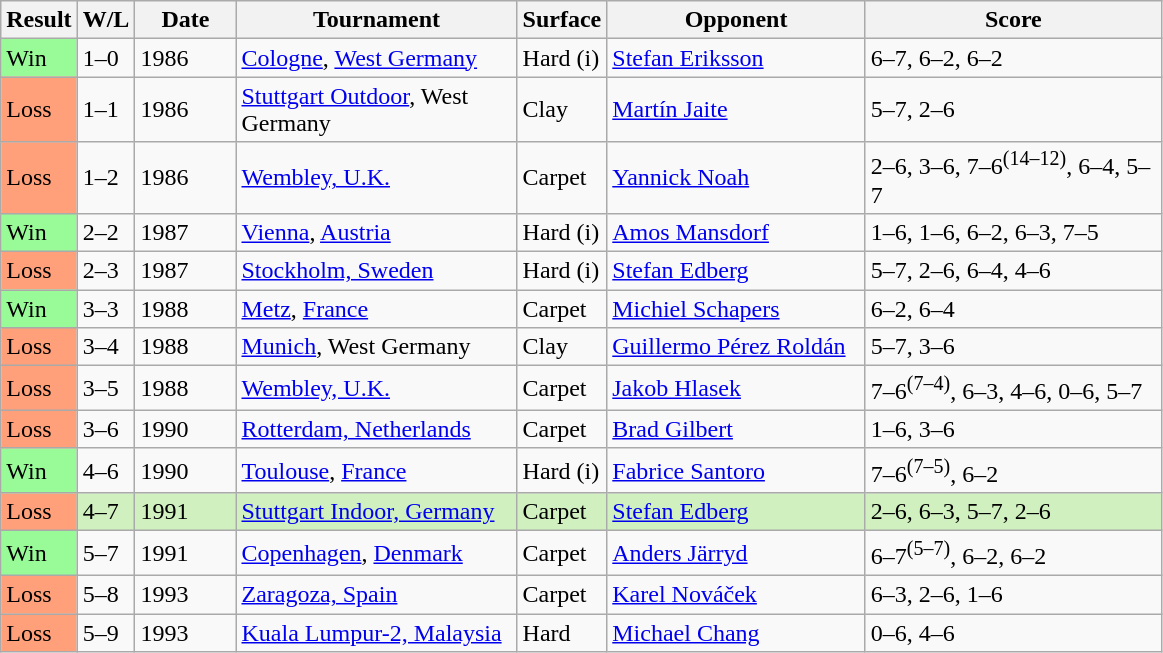<table class="sortable wikitable">
<tr>
<th style="width:40px">Result</th>
<th style="width:30px" class="unsortable">W/L</th>
<th style="width:60px">Date</th>
<th style="width:180px">Tournament</th>
<th style="width:50px">Surface</th>
<th style="width:165px">Opponent</th>
<th style="width:190px" class="unsortable">Score</th>
</tr>
<tr>
<td style="background:#98fb98;">Win</td>
<td>1–0</td>
<td>1986</td>
<td><a href='#'>Cologne</a>, <a href='#'>West Germany</a></td>
<td>Hard (i)</td>
<td> <a href='#'>Stefan Eriksson</a></td>
<td>6–7, 6–2, 6–2</td>
</tr>
<tr>
<td style="background:#ffa07a;">Loss</td>
<td>1–1</td>
<td>1986</td>
<td><a href='#'>Stuttgart Outdoor</a>, West Germany</td>
<td>Clay</td>
<td> <a href='#'>Martín Jaite</a></td>
<td>5–7, 2–6</td>
</tr>
<tr>
<td style="background:#ffa07a;">Loss</td>
<td>1–2</td>
<td>1986</td>
<td><a href='#'>Wembley, U.K.</a></td>
<td>Carpet</td>
<td> <a href='#'>Yannick Noah</a></td>
<td>2–6, 3–6, 7–6<sup>(14–12)</sup>, 6–4, 5–7</td>
</tr>
<tr>
<td style="background:#98fb98;">Win</td>
<td>2–2</td>
<td>1987</td>
<td><a href='#'>Vienna</a>, <a href='#'>Austria</a></td>
<td>Hard (i)</td>
<td> <a href='#'>Amos Mansdorf</a></td>
<td>1–6, 1–6, 6–2, 6–3, 7–5</td>
</tr>
<tr>
<td style="background:#ffa07a;">Loss</td>
<td>2–3</td>
<td>1987</td>
<td><a href='#'>Stockholm, Sweden</a></td>
<td>Hard (i)</td>
<td> <a href='#'>Stefan Edberg</a></td>
<td>5–7, 2–6, 6–4, 4–6</td>
</tr>
<tr>
<td style="background:#98fb98;">Win</td>
<td>3–3</td>
<td>1988</td>
<td><a href='#'>Metz</a>, <a href='#'>France</a></td>
<td>Carpet</td>
<td> <a href='#'>Michiel Schapers</a></td>
<td>6–2, 6–4</td>
</tr>
<tr>
<td style="background:#ffa07a;">Loss</td>
<td>3–4</td>
<td>1988</td>
<td><a href='#'>Munich</a>, West Germany</td>
<td>Clay</td>
<td> <a href='#'>Guillermo Pérez Roldán</a></td>
<td>5–7, 3–6</td>
</tr>
<tr>
<td style="background:#ffa07a;">Loss</td>
<td>3–5</td>
<td>1988</td>
<td><a href='#'>Wembley, U.K.</a></td>
<td>Carpet</td>
<td> <a href='#'>Jakob Hlasek</a></td>
<td>7–6<sup>(7–4)</sup>, 6–3, 4–6, 0–6, 5–7</td>
</tr>
<tr>
<td style="background:#ffa07a;">Loss</td>
<td>3–6</td>
<td>1990</td>
<td><a href='#'>Rotterdam, Netherlands</a></td>
<td>Carpet</td>
<td> <a href='#'>Brad Gilbert</a></td>
<td>1–6, 3–6</td>
</tr>
<tr>
<td style="background:#98fb98;">Win</td>
<td>4–6</td>
<td>1990</td>
<td><a href='#'>Toulouse</a>, <a href='#'>France</a></td>
<td>Hard (i)</td>
<td> <a href='#'>Fabrice Santoro</a></td>
<td>7–6<sup>(7–5)</sup>, 6–2</td>
</tr>
<tr bgcolor="#d0f0c0">
<td style="background:#ffa07a;">Loss</td>
<td>4–7</td>
<td>1991</td>
<td><a href='#'>Stuttgart Indoor, Germany</a></td>
<td>Carpet</td>
<td> <a href='#'>Stefan Edberg</a></td>
<td>2–6, 6–3, 5–7, 2–6</td>
</tr>
<tr>
<td style="background:#98fb98;">Win</td>
<td>5–7</td>
<td>1991</td>
<td><a href='#'>Copenhagen</a>, <a href='#'>Denmark</a></td>
<td>Carpet</td>
<td> <a href='#'>Anders Järryd</a></td>
<td>6–7<sup>(5–7)</sup>, 6–2, 6–2</td>
</tr>
<tr>
<td style="background:#ffa07a;">Loss</td>
<td>5–8</td>
<td>1993</td>
<td><a href='#'>Zaragoza, Spain</a></td>
<td>Carpet</td>
<td> <a href='#'>Karel Nováček</a></td>
<td>6–3, 2–6, 1–6</td>
</tr>
<tr>
<td style="background:#ffa07a;">Loss</td>
<td>5–9</td>
<td>1993</td>
<td><a href='#'>Kuala Lumpur-2, Malaysia</a></td>
<td>Hard</td>
<td> <a href='#'>Michael Chang</a></td>
<td>0–6, 4–6</td>
</tr>
</table>
